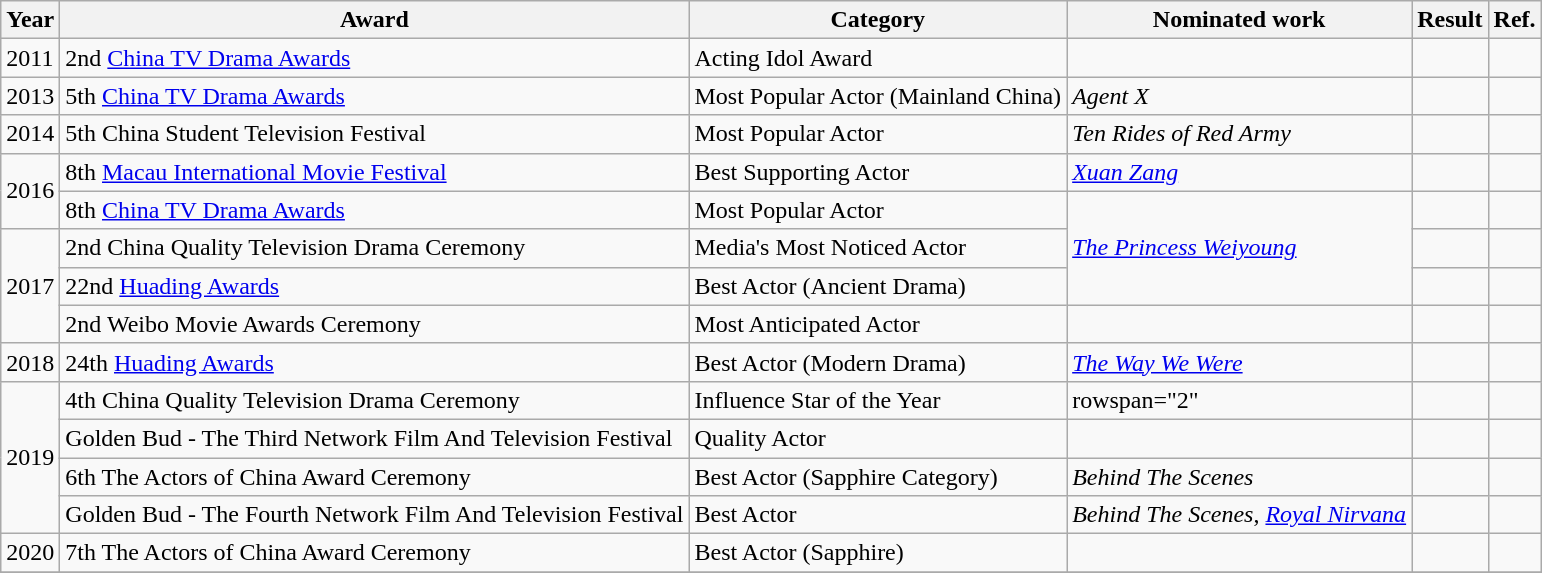<table class="wikitable">
<tr>
<th>Year</th>
<th>Award</th>
<th>Category</th>
<th>Nominated work</th>
<th>Result</th>
<th>Ref.</th>
</tr>
<tr>
<td>2011</td>
<td>2nd <a href='#'>China TV Drama Awards</a></td>
<td>Acting Idol Award</td>
<td></td>
<td></td>
<td align="center"></td>
</tr>
<tr>
<td>2013</td>
<td>5th <a href='#'>China TV Drama Awards</a></td>
<td>Most Popular Actor (Mainland China)</td>
<td><em>Agent X</em></td>
<td></td>
<td align="center"></td>
</tr>
<tr>
<td>2014</td>
<td>5th China Student Television Festival</td>
<td>Most Popular Actor</td>
<td><em>Ten Rides of Red Army</em></td>
<td></td>
<td align="center"></td>
</tr>
<tr>
<td rowspan="2">2016</td>
<td>8th <a href='#'>Macau International Movie Festival</a></td>
<td>Best Supporting Actor</td>
<td><em><a href='#'>Xuan Zang</a></em></td>
<td></td>
<td align="center"></td>
</tr>
<tr>
<td>8th <a href='#'>China TV Drama Awards</a></td>
<td>Most Popular Actor</td>
<td rowspan="3"><em><a href='#'>The Princess Weiyoung</a></em></td>
<td></td>
<td align="center"></td>
</tr>
<tr>
<td rowspan="3">2017</td>
<td>2nd China Quality Television Drama Ceremony</td>
<td>Media's Most Noticed Actor</td>
<td></td>
<td align="center"></td>
</tr>
<tr>
<td>22nd <a href='#'>Huading Awards</a></td>
<td>Best Actor (Ancient Drama)</td>
<td></td>
<td align="center"></td>
</tr>
<tr>
<td>2nd Weibo Movie Awards Ceremony</td>
<td>Most Anticipated Actor</td>
<td></td>
<td></td>
<td align="center"></td>
</tr>
<tr>
<td>2018</td>
<td>24th <a href='#'>Huading Awards</a></td>
<td>Best Actor (Modern Drama)</td>
<td><em><a href='#'>The Way We Were</a></em></td>
<td></td>
<td align="center"></td>
</tr>
<tr>
<td rowspan="4">2019</td>
<td>4th China Quality Television Drama Ceremony</td>
<td>Influence Star of the Year</td>
<td>rowspan="2" </td>
<td></td>
<td align="center"></td>
</tr>
<tr>
<td>Golden Bud - The Third Network Film And Television Festival</td>
<td>Quality Actor</td>
<td></td>
<td align="center"></td>
</tr>
<tr>
<td>6th The Actors of China Award Ceremony</td>
<td>Best Actor (Sapphire Category)</td>
<td><em>Behind The Scenes</em></td>
<td></td>
<td align="center"></td>
</tr>
<tr>
<td>Golden Bud - The Fourth Network Film And Television Festival</td>
<td>Best Actor</td>
<td><em>Behind The Scenes</em>, <em><a href='#'>Royal Nirvana</a></em></td>
<td></td>
<td align="center"></td>
</tr>
<tr>
<td>2020</td>
<td>7th The Actors of China Award Ceremony</td>
<td>Best Actor (Sapphire)</td>
<td></td>
<td></td>
<td align="center"></td>
</tr>
<tr>
</tr>
</table>
